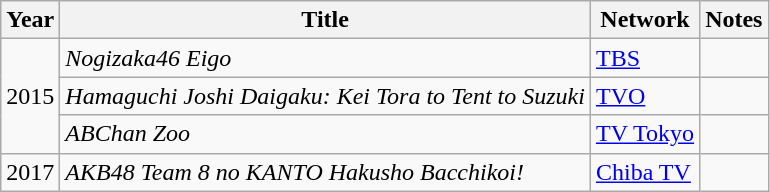<table class="wikitable">
<tr>
<th>Year</th>
<th>Title</th>
<th>Network</th>
<th>Notes</th>
</tr>
<tr>
<td rowspan="3">2015</td>
<td><em>Nogizaka46 Eigo</em></td>
<td><a href='#'>TBS</a></td>
<td></td>
</tr>
<tr>
<td><em>Hamaguchi Joshi Daigaku: Kei Tora to Tent to Suzuki</em></td>
<td><a href='#'>TVO</a></td>
<td></td>
</tr>
<tr>
<td><em>ABChan Zoo</em></td>
<td><a href='#'>TV Tokyo</a></td>
<td></td>
</tr>
<tr>
<td>2017</td>
<td><em>AKB48 Team 8 no KANTO Hakusho Bacchikoi!</em></td>
<td><a href='#'>Chiba TV</a></td>
<td></td>
</tr>
</table>
